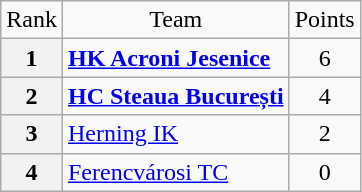<table class="wikitable" style="text-align: center;">
<tr>
<td>Rank</td>
<td>Team</td>
<td>Points</td>
</tr>
<tr>
<th>1</th>
<td style="text-align: left;"> <strong><a href='#'>HK Acroni Jesenice</a></strong></td>
<td>6</td>
</tr>
<tr>
<th>2</th>
<td style="text-align: left;"> <strong><a href='#'>HC Steaua București</a></strong></td>
<td>4</td>
</tr>
<tr>
<th>3</th>
<td style="text-align: left;"> <a href='#'>Herning IK</a></td>
<td>2</td>
</tr>
<tr>
<th>4</th>
<td style="text-align: left;"> <a href='#'>Ferencvárosi TC</a></td>
<td>0</td>
</tr>
</table>
